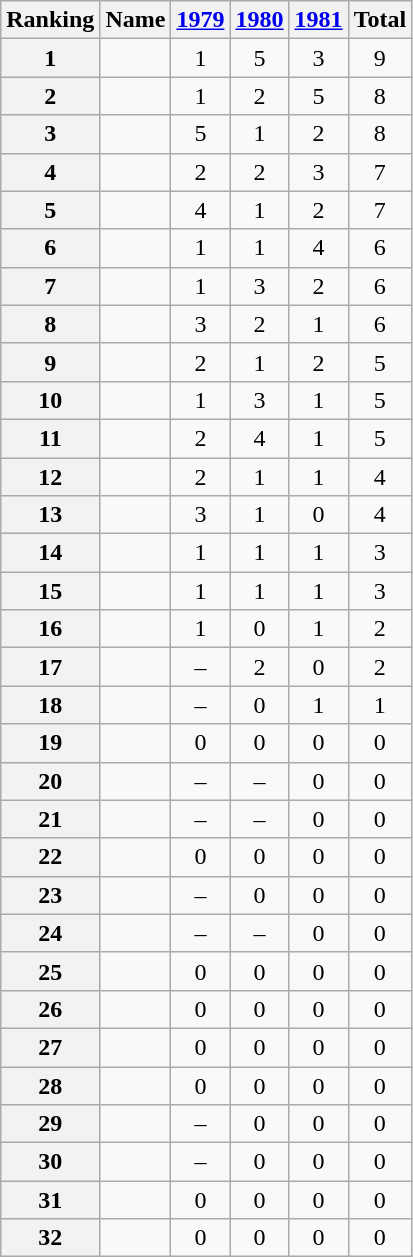<table class="wikitable sortable" style="text-align:center">
<tr>
<th scope=col>Ranking</th>
<th scope=col>Name</th>
<th scope=col><a href='#'>1979</a></th>
<th scope=col><a href='#'>1980</a></th>
<th scope=col><a href='#'>1981</a></th>
<th scope=col>Total</th>
</tr>
<tr>
<th scope=row>1</th>
<td data-sort-value="Thorburn, Cliff" align=left></td>
<td>1</td>
<td>5</td>
<td>3</td>
<td>9</td>
</tr>
<tr>
<th scope=row>2</th>
<td data-sort-value="Davis, Steve" align=left></td>
<td>1</td>
<td>2</td>
<td>5</td>
<td>8</td>
</tr>
<tr>
<th scope=row>3</th>
<td data-sort-value="Griffiths, Tery" align=left></td>
<td>5</td>
<td>1</td>
<td>2</td>
<td>8</td>
</tr>
<tr>
<th scope=row>4</th>
<td data-sort-value="Reardon, Ray" align=left></td>
<td>2</td>
<td>2</td>
<td>3</td>
<td>7</td>
</tr>
<tr>
<th scope=row>5</th>
<td data-sort-value="Taylor, Dennis" align=left></td>
<td>4</td>
<td>1</td>
<td>2</td>
<td>7</td>
</tr>
<tr>
<th scope=row>6</th>
<td data-sort-value="Mountjoy, Doug" align=left></td>
<td>1</td>
<td>1</td>
<td>4</td>
<td>6</td>
</tr>
<tr>
<th scope=row>7</th>
<td data-sort-value="Taylor, David" align=left></td>
<td>1</td>
<td>3</td>
<td>2</td>
<td>6</td>
</tr>
<tr>
<th scope=row>8</th>
<td data-sort-value="Charlton, Eddie" align=left></td>
<td>3</td>
<td>2</td>
<td>1</td>
<td>6</td>
</tr>
<tr>
<th scope=row>9</th>
<td data-sort-value="Werbeniuk, Bill" align=left></td>
<td>2</td>
<td>1</td>
<td>2</td>
<td>5</td>
</tr>
<tr>
<th scope=row>10</th>
<td data-sort-value="Stevens, Kirk" align=left></td>
<td>1</td>
<td>3</td>
<td>1</td>
<td>5</td>
</tr>
<tr>
<th scope=row>11</th>
<td data-sort-value="Higgins, Alex" align=left></td>
<td>2</td>
<td>4</td>
<td>1</td>
<td>5</td>
</tr>
<tr>
<th scope=row>12</th>
<td data-sort-value="Davis, Fred" align=left></td>
<td>2</td>
<td>1</td>
<td>1</td>
<td>4</td>
</tr>
<tr>
<th scope=row>13</th>
<td data-sort-value="Virgo, John" align=left></td>
<td>3</td>
<td>1</td>
<td>0</td>
<td>4</td>
</tr>
<tr>
<th scope=row>14</th>
<td data-sort-value="Spencer, John" align=left></td>
<td>1</td>
<td>1</td>
<td>1</td>
<td>3</td>
</tr>
<tr>
<th scope=row>15</th>
<td data-sort-value="Mans, Perrie" align=left></td>
<td>1</td>
<td>1</td>
<td>1</td>
<td>3</td>
</tr>
<tr>
<th scope=row>16</th>
<td data-sort-value="Miles, Graham" align=left></td>
<td>1</td>
<td>0</td>
<td>1</td>
<td>2</td>
</tr>
<tr>
<th scope=row>17</th>
<td data-sort-value="Wych, Jim" align=left></td>
<td>–</td>
<td>2</td>
<td>0</td>
<td>2</td>
</tr>
<tr>
<th scope=row>18</th>
<td data-sort-value="Meo, Tony" align=left></td>
<td>–</td>
<td>0</td>
<td>1</td>
<td>1</td>
</tr>
<tr>
<th scope=row>19</th>
<td data-sort-value="Edmonds, Ray" align=left></td>
<td>0</td>
<td>0</td>
<td>0</td>
<td>0</td>
</tr>
<tr>
<th scope=row>20</th>
<td data-sort-value="Knowles, Tony" align=left></td>
<td>–</td>
<td>–</td>
<td>0</td>
<td>0</td>
</tr>
<tr>
<th scope=row>21</th>
<td data-sort-value="White, Jimmy" align=left></td>
<td>–</td>
<td>–</td>
<td>0</td>
<td>0</td>
</tr>
<tr>
<th scope=row>22</th>
<td data-sort-value="Thorne, Willie" align=left></td>
<td>0</td>
<td>0</td>
<td>0</td>
<td>0</td>
</tr>
<tr>
<th scope=row>23</th>
<td data-sort-value="Wilson, Cliff" align=left></td>
<td>–</td>
<td>0</td>
<td>0</td>
<td>0</td>
</tr>
<tr>
<th scope=row>24</th>
<td data-sort-value="Martin, Dave" align=left></td>
<td>–</td>
<td>–</td>
<td>0</td>
<td>0</td>
</tr>
<tr>
<th scope=row>25</th>
<td data-sort-value="Dunning, John" align=left></td>
<td>0</td>
<td>0</td>
<td>0</td>
<td>0</td>
</tr>
<tr>
<th scope=row>26</th>
<td data-sort-value="Meadowcroft, Jim" align=left></td>
<td>0</td>
<td>0</td>
<td>0</td>
<td>0</td>
</tr>
<tr>
<th scope=row>27</th>
<td data-sort-value="Fagan, Patsy" align=left></td>
<td>0</td>
<td>0</td>
<td>0</td>
<td>0</td>
</tr>
<tr>
<th scope=row>28</th>
<td data-sort-value="Williams, Rex" align=left></td>
<td>0</td>
<td>0</td>
<td>0</td>
<td>0</td>
</tr>
<tr>
<th scope=row>29</th>
<td data-sort-value="Hallett, Mike" align=left></td>
<td>–</td>
<td>0</td>
<td>0</td>
<td>0</td>
</tr>
<tr>
<th scope=row>30</th>
<td data-sort-value="Sinclair, Eddie" align=left></td>
<td>–</td>
<td>0</td>
<td>0</td>
<td>0</td>
</tr>
<tr>
<th scope=row>31</th>
<td data-sort-value="Greaves, David" align=left></td>
<td>0</td>
<td>0</td>
<td>0</td>
<td>0</td>
</tr>
<tr>
<th scope=row>32</th>
<td data-sort-value="Pulman, John" align=left></td>
<td>0</td>
<td>0</td>
<td>0</td>
<td>0</td>
</tr>
</table>
